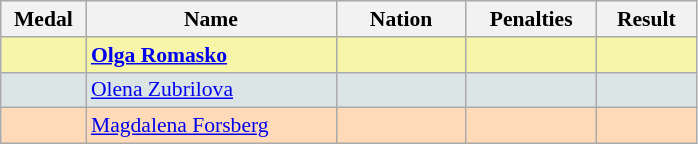<table class=wikitable style="border:1px solid #AAAAAA;font-size:90%">
<tr bgcolor="#E4E4E4">
<th style="border-bottom:1px solid #AAAAAA" width=50>Medal</th>
<th style="border-bottom:1px solid #AAAAAA" width=160>Name</th>
<th style="border-bottom:1px solid #AAAAAA" width=80>Nation</th>
<th style="border-bottom:1px solid #AAAAAA" width=80>Penalties</th>
<th style="border-bottom:1px solid #AAAAAA" width=60>Result</th>
</tr>
<tr bgcolor="#F7F6A8">
<td align="center"></td>
<td><strong><a href='#'>Olga Romasko</a></strong></td>
<td align="center"></td>
<td align="center"></td>
<td align="right"></td>
</tr>
<tr bgcolor="#DCE5E5">
<td align="center"></td>
<td><a href='#'>Olena Zubrilova</a></td>
<td align="center"></td>
<td align="center"></td>
<td align="right"></td>
</tr>
<tr bgcolor="#FFDAB9">
<td align="center"></td>
<td><a href='#'>Magdalena Forsberg</a></td>
<td align="center"></td>
<td align="center"></td>
<td align="right"></td>
</tr>
</table>
